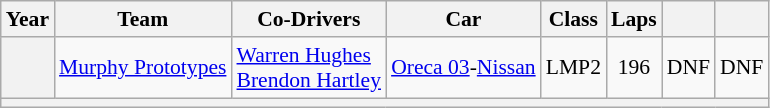<table class="wikitable" style="text-align:center; font-size:90%">
<tr>
<th>Year</th>
<th>Team</th>
<th>Co-Drivers</th>
<th>Car</th>
<th>Class</th>
<th>Laps</th>
<th></th>
<th></th>
</tr>
<tr>
<th></th>
<td align="left"> <a href='#'>Murphy Prototypes</a></td>
<td align="left"> <a href='#'>Warren Hughes</a><br> <a href='#'>Brendon Hartley</a></td>
<td align="left"><a href='#'>Oreca 03</a>-<a href='#'>Nissan</a></td>
<td>LMP2</td>
<td>196</td>
<td>DNF</td>
<td>DNF</td>
</tr>
<tr>
<th colspan="8"></th>
</tr>
</table>
